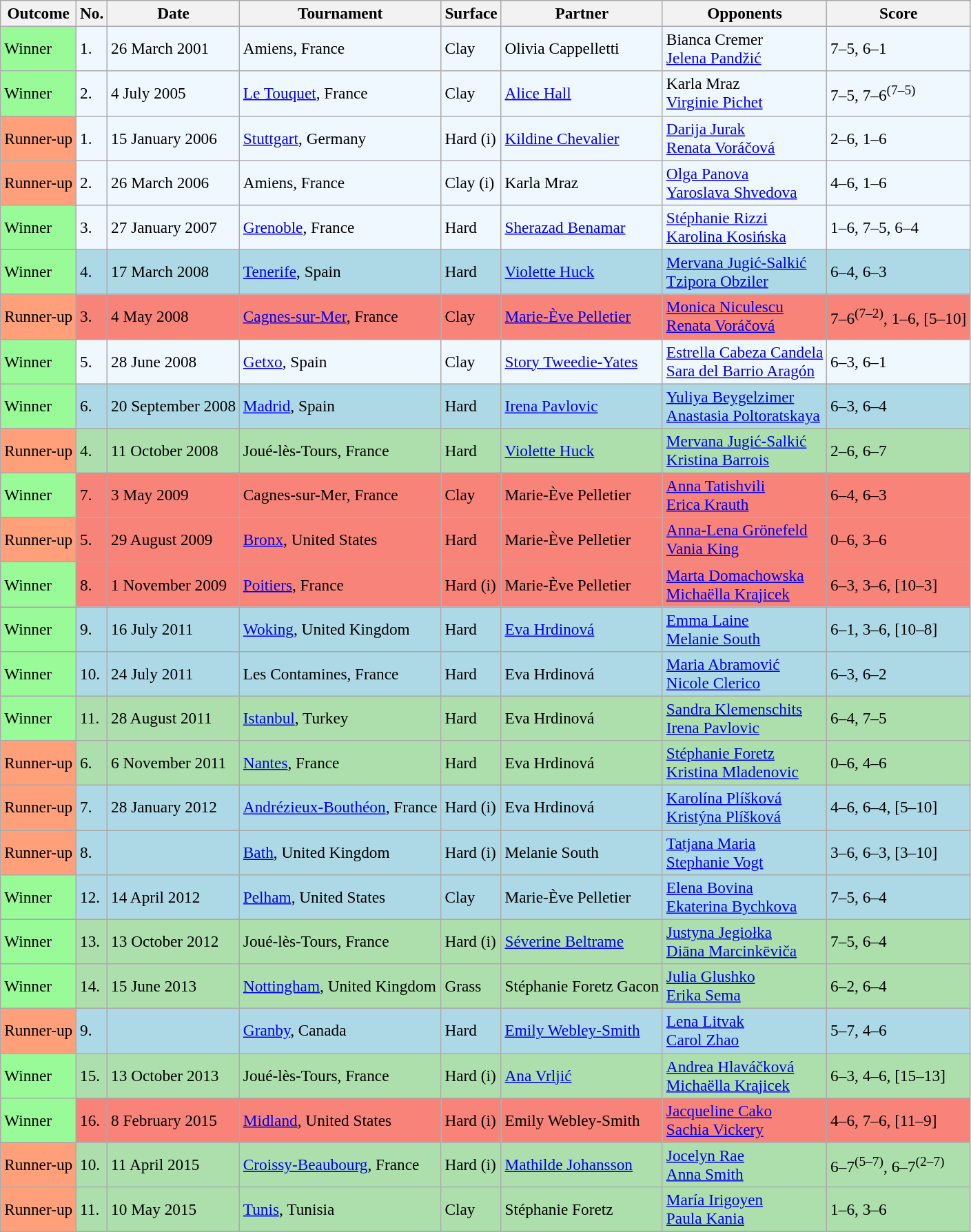<table class="sortable wikitable" style="font-size:97%;">
<tr>
<th>Outcome</th>
<th>No.</th>
<th>Date</th>
<th>Tournament</th>
<th>Surface</th>
<th>Partner</th>
<th>Opponents</th>
<th>Score</th>
</tr>
<tr style="background:#f0f8ff;">
<td style="background:#98fb98;">Winner</td>
<td>1.</td>
<td>26 March 2001</td>
<td>Amiens, France</td>
<td>Clay</td>
<td> Olivia Cappelletti</td>
<td> Bianca Cremer <br>  <a href='#'>Jelena Pandžić</a></td>
<td>7–5, 6–1</td>
</tr>
<tr style="background:#f0f8ff;">
<td style="background:#98fb98;">Winner</td>
<td>2.</td>
<td>4 July 2005</td>
<td><a href='#'>Le Touquet</a>, France</td>
<td>Clay</td>
<td> <a href='#'>Alice Hall</a></td>
<td> Karla Mraz <br>  <a href='#'>Virginie Pichet</a></td>
<td>7–5, 7–6<sup>(7–5)</sup></td>
</tr>
<tr style="background:#f0f8ff;">
<td style="background:#ffa07a;">Runner-up</td>
<td>1.</td>
<td>15 January 2006</td>
<td><a href='#'>Stuttgart</a>, Germany</td>
<td>Hard (i)</td>
<td> <a href='#'>Kildine Chevalier</a></td>
<td> <a href='#'>Darija Jurak</a> <br>  <a href='#'>Renata Voráčová</a></td>
<td>2–6, 1–6</td>
</tr>
<tr style="background:#f0f8ff;">
<td style="background:#ffa07a;">Runner-up</td>
<td>2.</td>
<td>26 March 2006</td>
<td>Amiens, France</td>
<td>Clay (i)</td>
<td> Karla Mraz</td>
<td> <a href='#'>Olga Panova</a> <br>  <a href='#'>Yaroslava Shvedova</a></td>
<td>4–6, 1–6</td>
</tr>
<tr style="background:#f0f8ff;">
<td style="background:#98fb98;">Winner</td>
<td>3.</td>
<td>27 January 2007</td>
<td><a href='#'>Grenoble</a>, France</td>
<td>Hard</td>
<td> <a href='#'>Sherazad Benamar</a></td>
<td> <a href='#'>Stéphanie Rizzi</a> <br>  <a href='#'>Karolina Kosińska</a></td>
<td>1–6, 7–5, 6–4</td>
</tr>
<tr style="background:lightblue;">
<td style="background:#98fb98;">Winner</td>
<td>4.</td>
<td>17 March 2008</td>
<td><a href='#'>Tenerife</a>, Spain</td>
<td>Hard</td>
<td> <a href='#'>Violette Huck</a></td>
<td> <a href='#'>Mervana Jugić-Salkić</a> <br>  <a href='#'>Tzipora Obziler</a></td>
<td>6–4, 6–3</td>
</tr>
<tr style="background:#f88379;">
<td style="background:#ffa07a;">Runner-up</td>
<td>3.</td>
<td>4 May 2008</td>
<td><a href='#'>Cagnes-sur-Mer</a>, France</td>
<td>Clay</td>
<td> <a href='#'>Marie-Ève Pelletier</a></td>
<td> <a href='#'>Monica Niculescu</a> <br>  <a href='#'>Renata Voráčová</a></td>
<td>7–6<sup>(7–2)</sup>, 1–6, [5–10]</td>
</tr>
<tr style="background:#f0f8ff;">
<td style="background:#98fb98;">Winner</td>
<td>5.</td>
<td>28 June 2008</td>
<td><a href='#'>Getxo</a>, Spain</td>
<td>Clay</td>
<td> <a href='#'>Story Tweedie-Yates</a></td>
<td> <a href='#'>Estrella Cabeza Candela</a> <br>  <a href='#'>Sara del Barrio Aragón</a></td>
<td>6–3, 6–1</td>
</tr>
<tr style="background:lightblue;">
<td style="background:#98fb98;">Winner</td>
<td>6.</td>
<td>20 September 2008</td>
<td><a href='#'>Madrid</a>, Spain</td>
<td>Hard</td>
<td> <a href='#'>Irena Pavlovic</a></td>
<td> <a href='#'>Yuliya Beygelzimer</a> <br>  <a href='#'>Anastasia Poltoratskaya</a></td>
<td>6–3, 6–4</td>
</tr>
<tr style="background:#addfad;">
<td style="background:#ffa07a;">Runner-up</td>
<td>4.</td>
<td>11 October 2008</td>
<td>Joué-lès-Tours, France</td>
<td>Hard</td>
<td> <a href='#'>Violette Huck</a></td>
<td> <a href='#'>Mervana Jugić-Salkić</a> <br>  <a href='#'>Kristina Barrois</a></td>
<td>2–6, 6–7</td>
</tr>
<tr style="background:#f88379;">
<td style="background:#98fb98;">Winner</td>
<td>7.</td>
<td>3 May 2009</td>
<td>Cagnes-sur-Mer, France</td>
<td>Clay</td>
<td> Marie-Ève Pelletier</td>
<td> <a href='#'>Anna Tatishvili</a> <br>  <a href='#'>Erica Krauth</a></td>
<td>6–4, 6–3</td>
</tr>
<tr style="background:#f88379;">
<td style="background:#ffa07a;">Runner-up</td>
<td>5.</td>
<td>29 August 2009</td>
<td><a href='#'>Bronx</a>, United States</td>
<td>Hard</td>
<td> Marie-Ève Pelletier</td>
<td> <a href='#'>Anna-Lena Grönefeld</a> <br>  <a href='#'>Vania King</a></td>
<td>0–6, 3–6</td>
</tr>
<tr style="background:#f88379;">
<td style="background:#98fb98;">Winner</td>
<td>8.</td>
<td>1 November 2009</td>
<td><a href='#'>Poitiers</a>, France</td>
<td>Hard (i)</td>
<td> Marie-Ève Pelletier</td>
<td> <a href='#'>Marta Domachowska</a> <br>  <a href='#'>Michaëlla Krajicek</a></td>
<td>6–3, 3–6, [10–3]</td>
</tr>
<tr style="background:lightblue;">
<td style="background:#98fb98;">Winner</td>
<td>9.</td>
<td>16 July 2011</td>
<td><a href='#'>Woking</a>, United Kingdom</td>
<td>Hard</td>
<td> <a href='#'>Eva Hrdinová</a></td>
<td> <a href='#'>Emma Laine</a> <br>  <a href='#'>Melanie South</a></td>
<td>6–1, 3–6, [10–8]</td>
</tr>
<tr style="background:lightblue;">
<td style="background:#98fb98;">Winner</td>
<td>10.</td>
<td>24 July 2011</td>
<td>Les Contamines, France</td>
<td>Hard</td>
<td> Eva Hrdinová</td>
<td> <a href='#'>Maria Abramović</a> <br>  <a href='#'>Nicole Clerico</a></td>
<td>6–3, 6–2</td>
</tr>
<tr style="background:#addfad;">
<td style="background:#98fb98;">Winner</td>
<td>11.</td>
<td>28 August 2011</td>
<td><a href='#'>Istanbul</a>, Turkey</td>
<td>Hard</td>
<td> Eva Hrdinová</td>
<td> <a href='#'>Sandra Klemenschits</a> <br>  <a href='#'>Irena Pavlovic</a></td>
<td>6–4, 7–5</td>
</tr>
<tr style="background:#addfad;">
<td style="background:#ffa07a;">Runner-up</td>
<td>6.</td>
<td>6 November 2011</td>
<td><a href='#'>Nantes</a>, France</td>
<td>Hard</td>
<td> Eva Hrdinová</td>
<td> <a href='#'>Stéphanie Foretz</a> <br>  <a href='#'>Kristina Mladenovic</a></td>
<td>0–6, 4–6</td>
</tr>
<tr style="background:lightblue;">
<td style="background:#ffa07a;">Runner-up</td>
<td>7.</td>
<td>28 January 2012</td>
<td><a href='#'>Andrézieux-Bouthéon</a>, France</td>
<td>Hard (i)</td>
<td> Eva Hrdinová</td>
<td> <a href='#'>Karolína Plíšková</a> <br>  <a href='#'>Kristýna Plíšková</a></td>
<td>4–6, 6–4, [5–10]</td>
</tr>
<tr style="background:lightblue;">
<td style="background:#ffa07a;">Runner-up</td>
<td>8.</td>
<td></td>
<td><a href='#'>Bath</a>, United Kingdom</td>
<td>Hard (i)</td>
<td> Melanie South</td>
<td> <a href='#'>Tatjana Maria</a> <br>  <a href='#'>Stephanie Vogt</a></td>
<td>3–6, 6–3, [3–10]</td>
</tr>
<tr style="background:lightblue;">
<td style="background:#98fb98;">Winner</td>
<td>12.</td>
<td>14 April 2012</td>
<td><a href='#'>Pelham</a>, United States</td>
<td>Clay</td>
<td> Marie-Ève Pelletier</td>
<td> <a href='#'>Elena Bovina</a> <br>  <a href='#'>Ekaterina Bychkova</a></td>
<td>7–5, 6–4</td>
</tr>
<tr style="background:#addfad;">
<td style="background:#98fb98;">Winner</td>
<td>13.</td>
<td>13 October 2012</td>
<td>Joué-lès-Tours, France</td>
<td>Hard (i)</td>
<td> <a href='#'>Séverine Beltrame</a></td>
<td> <a href='#'>Justyna Jegiołka</a> <br>  <a href='#'>Diāna Marcinkēviča</a></td>
<td>7–5, 6–4</td>
</tr>
<tr style="background:#addfad;">
<td style="background:#98fb98;">Winner</td>
<td>14.</td>
<td>15 June 2013</td>
<td><a href='#'>Nottingham</a>, United Kingdom</td>
<td>Grass</td>
<td> Stéphanie Foretz Gacon</td>
<td> <a href='#'>Julia Glushko</a> <br>  <a href='#'>Erika Sema</a></td>
<td>6–2, 6–4</td>
</tr>
<tr style="background:lightblue;">
<td style="background:#ffa07a;">Runner-up</td>
<td>9.</td>
<td></td>
<td><a href='#'>Granby</a>, Canada</td>
<td>Hard</td>
<td> <a href='#'>Emily Webley-Smith</a></td>
<td> <a href='#'>Lena Litvak</a>  <br>  <a href='#'>Carol Zhao</a></td>
<td>5–7, 4–6</td>
</tr>
<tr style="background:#addfad;">
<td style="background:#98fb98;">Winner</td>
<td>15.</td>
<td>13 October 2013</td>
<td>Joué-lès-Tours, France</td>
<td>Hard (i)</td>
<td> <a href='#'>Ana Vrljić</a></td>
<td> <a href='#'>Andrea Hlaváčková</a> <br>  <a href='#'>Michaëlla Krajicek</a></td>
<td>6–3, 4–6, [15–13]</td>
</tr>
<tr style="background:#f88379;">
<td style="background:#98fb98;">Winner</td>
<td>16.</td>
<td>8 February 2015</td>
<td><a href='#'>Midland</a>, United States</td>
<td>Hard (i)</td>
<td> Emily Webley-Smith</td>
<td> <a href='#'>Jacqueline Cako</a> <br>  <a href='#'>Sachia Vickery</a></td>
<td>4–6, 7–6, [11–9]</td>
</tr>
<tr style="background:#addfad;">
<td style="background:#ffa07a;">Runner-up</td>
<td>10.</td>
<td>11 April 2015</td>
<td><a href='#'>Croissy-Beaubourg</a>, France</td>
<td>Hard (i)</td>
<td> <a href='#'>Mathilde Johansson</a></td>
<td> <a href='#'>Jocelyn Rae</a> <br>  <a href='#'>Anna Smith</a></td>
<td>6–7<sup>(5–7)</sup>, 6–7<sup>(2–7)</sup></td>
</tr>
<tr style="background:#addfad;">
<td style="background:#ffa07a;">Runner-up</td>
<td>11.</td>
<td>10 May 2015</td>
<td><a href='#'>Tunis</a>, Tunisia</td>
<td>Clay</td>
<td> Stéphanie Foretz</td>
<td> <a href='#'>María Irigoyen</a> <br>  <a href='#'>Paula Kania</a></td>
<td>1–6, 3–6</td>
</tr>
</table>
